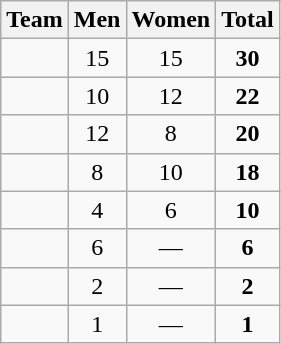<table class=wikitable style="text-align:center">
<tr>
<th>Team</th>
<th>Men</th>
<th>Women</th>
<th>Total</th>
</tr>
<tr>
<td align=left></td>
<td>15</td>
<td>15</td>
<td><strong>30</strong></td>
</tr>
<tr>
<td align=left></td>
<td>10</td>
<td>12</td>
<td><strong>22</strong></td>
</tr>
<tr>
<td align=left></td>
<td>12</td>
<td>8</td>
<td><strong>20</strong></td>
</tr>
<tr>
<td align=left></td>
<td>8</td>
<td>10</td>
<td><strong>18</strong></td>
</tr>
<tr>
<td align=left></td>
<td>4</td>
<td>6</td>
<td><strong>10</strong></td>
</tr>
<tr>
<td align=left></td>
<td>6</td>
<td>—</td>
<td><strong>6</strong></td>
</tr>
<tr>
<td align=left></td>
<td>2</td>
<td>—</td>
<td><strong>2</strong></td>
</tr>
<tr>
<td align=left></td>
<td>1</td>
<td>—</td>
<td><strong>1</strong></td>
</tr>
</table>
